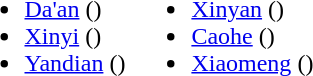<table>
<tr>
<td valign="top"><br><ul><li><a href='#'>Da'an</a> ()</li><li><a href='#'>Xinyi</a> ()</li><li><a href='#'>Yandian</a> ()</li></ul></td>
<td valign="top"><br><ul><li><a href='#'>Xinyan</a> ()</li><li><a href='#'>Caohe</a> ()</li><li><a href='#'>Xiaomeng</a> ()</li></ul></td>
</tr>
</table>
